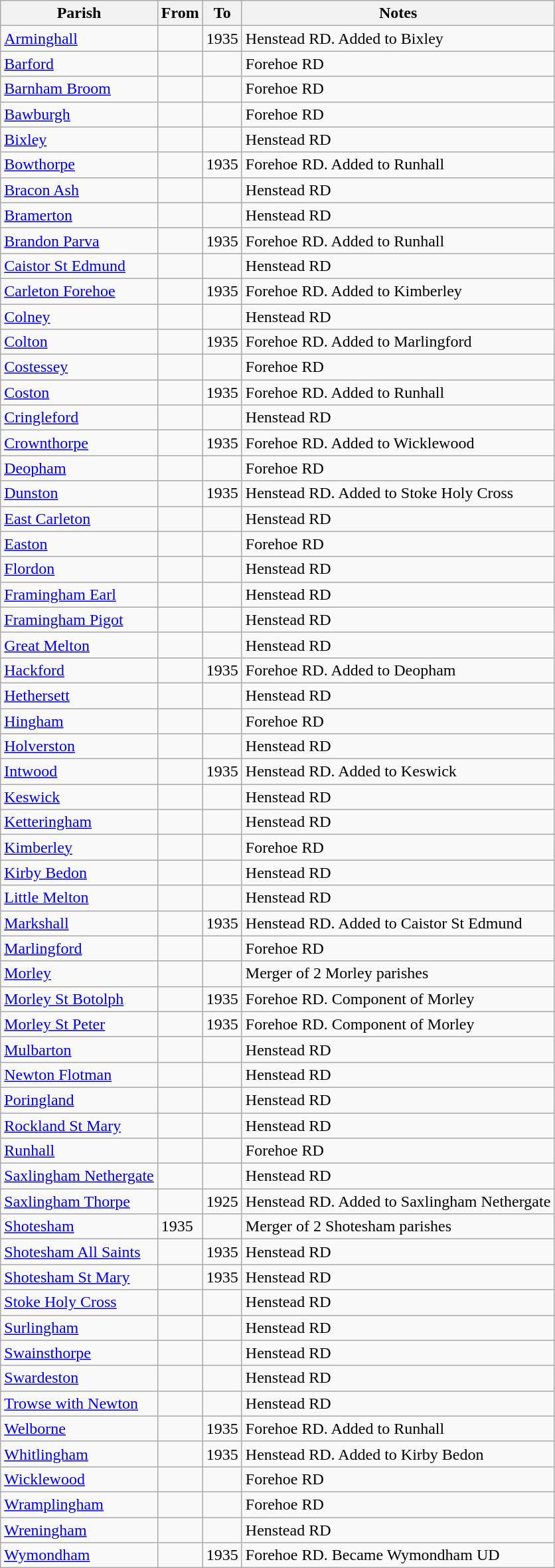<table class="wikitable">
<tr>
<th>Parish</th>
<th>From</th>
<th>To</th>
<th>Notes</th>
</tr>
<tr>
<td><a href='#'>Arminghall</a></td>
<td></td>
<td>1935</td>
<td>Henstead RD. Added to Bixley</td>
</tr>
<tr>
<td><a href='#'>Barford</a></td>
<td></td>
<td></td>
<td>Forehoe RD</td>
</tr>
<tr>
<td><a href='#'>Barnham Broom</a></td>
<td></td>
<td></td>
<td>Forehoe RD</td>
</tr>
<tr>
<td><a href='#'>Bawburgh</a></td>
<td></td>
<td></td>
<td>Forehoe RD</td>
</tr>
<tr>
<td><a href='#'>Bixley</a></td>
<td></td>
<td></td>
<td>Henstead RD</td>
</tr>
<tr>
<td><a href='#'>Bowthorpe</a></td>
<td></td>
<td>1935</td>
<td>Forehoe RD. Added to Runhall</td>
</tr>
<tr>
<td><a href='#'>Bracon Ash</a></td>
<td></td>
<td></td>
<td>Henstead RD</td>
</tr>
<tr>
<td><a href='#'>Bramerton</a></td>
<td></td>
<td></td>
<td>Henstead RD</td>
</tr>
<tr>
<td><a href='#'>Brandon Parva</a></td>
<td></td>
<td>1935</td>
<td>Forehoe RD. Added to Runhall</td>
</tr>
<tr>
<td><a href='#'>Caistor St Edmund</a></td>
<td></td>
<td></td>
<td>Henstead RD</td>
</tr>
<tr>
<td><a href='#'>Carleton Forehoe</a></td>
<td></td>
<td>1935</td>
<td>Forehoe RD. Added to Kimberley</td>
</tr>
<tr>
<td><a href='#'>Colney</a></td>
<td></td>
<td></td>
<td>Henstead RD</td>
</tr>
<tr>
<td><a href='#'>Colton</a></td>
<td></td>
<td>1935</td>
<td>Forehoe RD. Added to Marlingford</td>
</tr>
<tr>
<td><a href='#'>Costessey</a></td>
<td></td>
<td></td>
<td>Forehoe RD</td>
</tr>
<tr>
<td><a href='#'>Coston</a></td>
<td></td>
<td>1935</td>
<td>Forehoe RD. Added to Runhall</td>
</tr>
<tr>
<td><a href='#'>Cringleford</a></td>
<td></td>
<td></td>
<td>Henstead RD</td>
</tr>
<tr>
<td><a href='#'>Crownthorpe</a></td>
<td></td>
<td>1935</td>
<td>Forehoe RD. Added to Wicklewood</td>
</tr>
<tr>
<td><a href='#'>Deopham</a></td>
<td></td>
<td></td>
<td>Forehoe RD</td>
</tr>
<tr>
<td><a href='#'>Dunston</a></td>
<td></td>
<td>1935</td>
<td>Henstead RD. Added to Stoke Holy Cross</td>
</tr>
<tr>
<td><a href='#'>East Carleton</a></td>
<td></td>
<td></td>
<td>Henstead RD</td>
</tr>
<tr>
<td><a href='#'>Easton</a></td>
<td></td>
<td></td>
<td>Forehoe RD</td>
</tr>
<tr>
<td><a href='#'>Flordon</a></td>
<td></td>
<td></td>
<td>Henstead RD</td>
</tr>
<tr>
<td><a href='#'>Framingham Earl</a></td>
<td></td>
<td></td>
<td>Henstead RD</td>
</tr>
<tr>
<td><a href='#'>Framingham Pigot</a></td>
<td></td>
<td></td>
<td>Henstead RD</td>
</tr>
<tr>
<td><a href='#'>Great Melton</a></td>
<td></td>
<td></td>
<td>Henstead RD</td>
</tr>
<tr>
<td><a href='#'>Hackford</a></td>
<td></td>
<td>1935</td>
<td>Forehoe RD. Added to Deopham</td>
</tr>
<tr>
<td><a href='#'>Hethersett</a></td>
<td></td>
<td></td>
<td>Henstead RD</td>
</tr>
<tr>
<td><a href='#'>Hingham</a></td>
<td></td>
<td></td>
<td>Forehoe RD</td>
</tr>
<tr>
<td><a href='#'>Holverston</a></td>
<td></td>
<td></td>
<td>Henstead RD</td>
</tr>
<tr>
<td><a href='#'>Intwood</a></td>
<td></td>
<td>1935</td>
<td>Henstead RD. Added to Keswick</td>
</tr>
<tr>
<td><a href='#'>Keswick</a></td>
<td></td>
<td></td>
<td>Henstead RD</td>
</tr>
<tr>
<td><a href='#'>Ketteringham</a></td>
<td></td>
<td></td>
<td>Henstead RD</td>
</tr>
<tr>
<td><a href='#'>Kimberley</a></td>
<td></td>
<td></td>
<td>Forehoe RD</td>
</tr>
<tr>
<td><a href='#'>Kirby Bedon</a></td>
<td></td>
<td></td>
<td>Henstead RD</td>
</tr>
<tr>
<td><a href='#'>Little Melton</a></td>
<td></td>
<td></td>
<td>Henstead RD</td>
</tr>
<tr>
<td><a href='#'>Markshall</a></td>
<td></td>
<td>1935</td>
<td>Henstead RD. Added to Caistor St Edmund</td>
</tr>
<tr>
<td><a href='#'>Marlingford</a></td>
<td></td>
<td></td>
<td>Forehoe RD</td>
</tr>
<tr>
<td><a href='#'>Morley</a></td>
<td></td>
<td></td>
<td>Merger of 2 Morley parishes</td>
</tr>
<tr>
<td><a href='#'>Morley St Botolph</a></td>
<td></td>
<td>1935</td>
<td>Forehoe RD. Component of Morley</td>
</tr>
<tr>
<td><a href='#'>Morley St Peter</a></td>
<td></td>
<td>1935</td>
<td>Forehoe RD. Component of Morley</td>
</tr>
<tr>
<td><a href='#'>Mulbarton</a></td>
<td></td>
<td></td>
<td>Henstead RD</td>
</tr>
<tr>
<td><a href='#'>Newton Flotman</a></td>
<td></td>
<td></td>
<td>Henstead RD</td>
</tr>
<tr>
<td><a href='#'>Poringland</a></td>
<td></td>
<td></td>
<td>Henstead RD</td>
</tr>
<tr>
<td><a href='#'>Rockland St Mary</a></td>
<td></td>
<td></td>
<td>Henstead RD</td>
</tr>
<tr>
<td><a href='#'>Runhall</a></td>
<td></td>
<td></td>
<td>Forehoe RD</td>
</tr>
<tr>
<td><a href='#'>Saxlingham Nethergate</a></td>
<td></td>
<td></td>
<td>Henstead RD</td>
</tr>
<tr>
<td><a href='#'>Saxlingham Thorpe</a></td>
<td></td>
<td>1925</td>
<td>Henstead RD. Added to Saxlingham Nethergate</td>
</tr>
<tr>
<td><a href='#'>Shotesham</a></td>
<td>1935</td>
<td></td>
<td>Merger of 2 Shotesham parishes</td>
</tr>
<tr>
<td><a href='#'>Shotesham All Saints</a></td>
<td></td>
<td>1935</td>
<td>Henstead RD</td>
</tr>
<tr>
<td><a href='#'>Shotesham St Mary</a></td>
<td></td>
<td>1935</td>
<td>Henstead RD</td>
</tr>
<tr>
<td><a href='#'>Stoke Holy Cross</a></td>
<td></td>
<td></td>
<td>Henstead RD</td>
</tr>
<tr>
<td><a href='#'>Surlingham</a></td>
<td></td>
<td></td>
<td>Henstead RD</td>
</tr>
<tr>
<td><a href='#'>Swainsthorpe</a></td>
<td></td>
<td></td>
<td>Henstead RD</td>
</tr>
<tr>
<td><a href='#'>Swardeston</a></td>
<td></td>
<td></td>
<td>Henstead RD</td>
</tr>
<tr>
<td><a href='#'>Trowse with Newton</a></td>
<td></td>
<td></td>
<td>Henstead RD</td>
</tr>
<tr>
<td><a href='#'>Welborne</a></td>
<td></td>
<td>1935</td>
<td>Forehoe RD. Added to Runhall</td>
</tr>
<tr>
<td><a href='#'>Whitlingham</a></td>
<td></td>
<td>1935</td>
<td>Henstead RD. Added to Kirby Bedon</td>
</tr>
<tr>
<td><a href='#'>Wicklewood</a></td>
<td></td>
<td></td>
<td>Forehoe RD</td>
</tr>
<tr>
<td><a href='#'>Wramplingham</a></td>
<td></td>
<td></td>
<td>Forehoe RD</td>
</tr>
<tr>
<td><a href='#'>Wreningham</a></td>
<td></td>
<td></td>
<td>Henstead RD</td>
</tr>
<tr>
<td><a href='#'>Wymondham</a></td>
<td></td>
<td>1935</td>
<td>Forehoe RD. Became Wymondham UD</td>
</tr>
</table>
